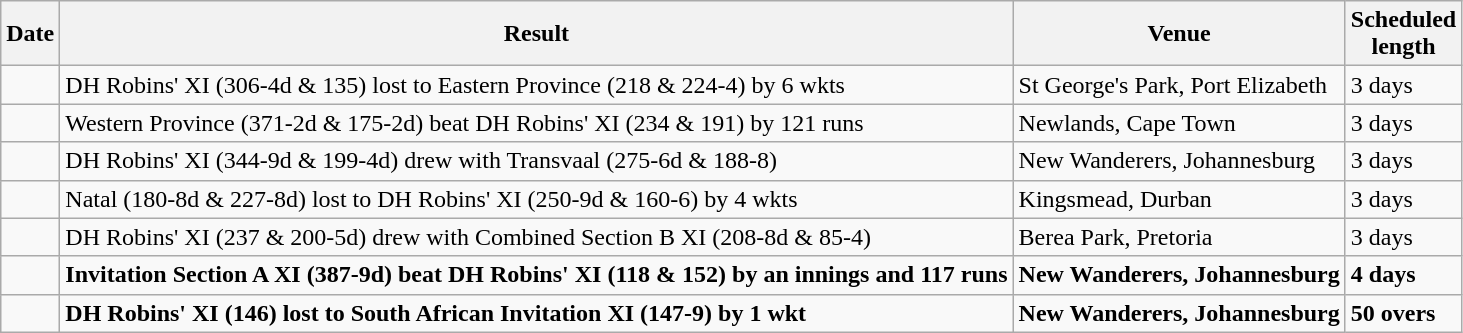<table class="wikitable">
<tr>
<th>Date</th>
<th>Result</th>
<th>Venue</th>
<th>Scheduled<br>length</th>
</tr>
<tr>
<td></td>
<td>DH Robins' XI (306-4d & 135) lost to Eastern Province (218 & 224-4) by 6 wkts</td>
<td>St George's Park, Port Elizabeth</td>
<td>3 days</td>
</tr>
<tr>
<td></td>
<td>Western Province (371-2d & 175-2d) beat DH Robins' XI (234 & 191) by 121 runs</td>
<td>Newlands, Cape Town</td>
<td>3 days</td>
</tr>
<tr>
<td></td>
<td>DH Robins' XI (344-9d & 199-4d) drew with Transvaal (275-6d & 188-8)</td>
<td>New Wanderers, Johannesburg</td>
<td>3 days</td>
</tr>
<tr>
<td></td>
<td>Natal (180-8d & 227-8d) lost to DH Robins' XI (250-9d & 160-6) by 4 wkts</td>
<td>Kingsmead, Durban</td>
<td>3 days</td>
</tr>
<tr>
<td></td>
<td>DH Robins' XI (237 & 200-5d) drew with Combined Section B XI (208-8d & 85-4)</td>
<td>Berea Park, Pretoria</td>
<td>3 days</td>
</tr>
<tr>
<td><strong></strong></td>
<td><strong>Invitation Section A XI (387-9d) beat DH Robins' XI (118 & 152) by an innings and 117 runs</strong></td>
<td><strong>New Wanderers, Johannesburg</strong></td>
<td><strong>4 days</strong></td>
</tr>
<tr>
<td><strong></strong></td>
<td><strong>DH Robins' XI (146) lost to South African Invitation XI (147-9) by 1 wkt</strong></td>
<td><strong>New Wanderers, Johannesburg</strong></td>
<td><strong>50 overs</strong></td>
</tr>
</table>
